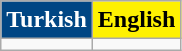<table class="wikitable" style="text-align:center;">
<tr>
<th style="background-color:#004684;color:#FFFFFF;">Turkish</th>
<th style="background-color:#FEF102;color:#000000;">English</th>
</tr>
<tr>
<td></td>
<td></td>
</tr>
</table>
